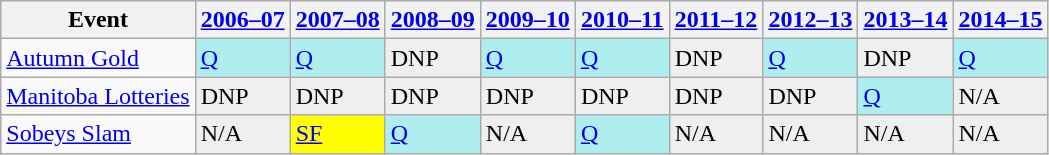<table class="wikitable" border="1">
<tr>
<th>Event</th>
<th><a href='#'>2006–07</a></th>
<th><a href='#'>2007–08</a></th>
<th><a href='#'>2008–09</a></th>
<th><a href='#'>2009–10</a></th>
<th><a href='#'>2010–11</a></th>
<th><a href='#'>2011–12</a></th>
<th><a href='#'>2012–13</a></th>
<th><a href='#'>2013–14</a></th>
<th><a href='#'>2014–15</a></th>
</tr>
<tr>
<td><a href='#'>Autumn Gold</a></td>
<td style="background:#afeeee;"><a href='#'>Q</a></td>
<td style="background:#afeeee;"><a href='#'>Q</a></td>
<td style="background:#EFEFEF;">DNP</td>
<td style="background:#afeeee;"><a href='#'>Q</a></td>
<td style="background:#afeeee;"><a href='#'>Q</a></td>
<td style="background:#EFEFEF;">DNP</td>
<td style="background:#afeeee;"><a href='#'>Q</a></td>
<td style="background:#EFEFEF;">DNP</td>
<td style="background:#afeeee;"><a href='#'>Q</a></td>
</tr>
<tr>
<td><a href='#'>Manitoba Lotteries</a></td>
<td style="background:#EFEFEF;">DNP</td>
<td style="background:#EFEFEF;">DNP</td>
<td style="background:#EFEFEF;">DNP</td>
<td style="background:#EFEFEF;">DNP</td>
<td style="background:#EFEFEF;">DNP</td>
<td style="background:#EFEFEF;">DNP</td>
<td style="background:#EFEFEF;">DNP</td>
<td style="background:#afeeee;"><a href='#'>Q</a></td>
<td style="background:#EFEFEF;">N/A</td>
</tr>
<tr>
<td><a href='#'>Sobeys Slam</a></td>
<td style="background:#EFEFEF;">N/A</td>
<td style="background:yellow;"><a href='#'>SF</a></td>
<td style="background:#afeeee;"><a href='#'>Q</a></td>
<td style="background:#EFEFEF;">N/A</td>
<td style="background:#afeeee;"><a href='#'>Q</a></td>
<td style="background:#EFEFEF;">N/A</td>
<td style="background:#EFEFEF;">N/A</td>
<td style="background:#EFEFEF;">N/A</td>
<td style="background:#EFEFEF;">N/A</td>
</tr>
</table>
